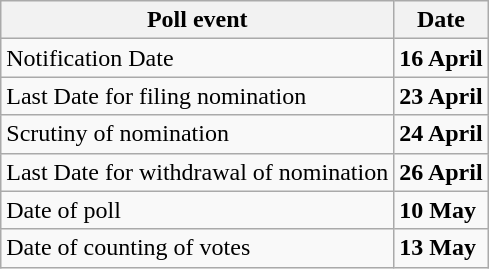<table class="wikitable">
<tr>
<th>Poll event</th>
<th>Date</th>
</tr>
<tr>
<td>Notification Date</td>
<td><strong>16 April</strong></td>
</tr>
<tr>
<td>Last Date for filing nomination</td>
<td><strong>23 April</strong></td>
</tr>
<tr>
<td>Scrutiny of nomination</td>
<td><strong>24 April</strong></td>
</tr>
<tr>
<td>Last Date for withdrawal of nomination</td>
<td><strong>26 April</strong></td>
</tr>
<tr>
<td>Date of poll</td>
<td><strong>10 May</strong></td>
</tr>
<tr>
<td>Date of counting of votes</td>
<td><strong>13 May</strong></td>
</tr>
</table>
